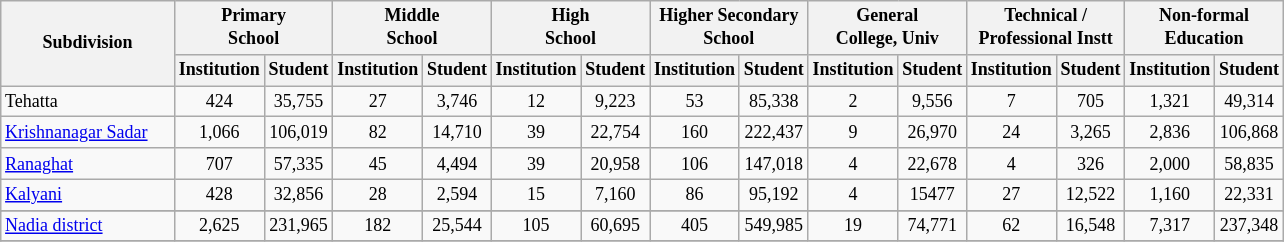<table class="wikitable" style="text-align:center;font-size: 9pt">
<tr>
<th width="110" rowspan="2">Subdivision</th>
<th colspan="2">Primary<br>School</th>
<th colspan="2">Middle<br>School</th>
<th colspan="2">High<br>School</th>
<th colspan="2">Higher Secondary<br>School</th>
<th colspan="2">General<br>College, Univ</th>
<th colspan="2">Technical /<br>Professional Instt</th>
<th colspan="2">Non-formal<br>Education</th>
</tr>
<tr>
<th width="30">Institution</th>
<th width="30">Student</th>
<th width="30">Institution</th>
<th width="30">Student</th>
<th width="30">Institution</th>
<th width="30">Student</th>
<th width="30">Institution</th>
<th width="30">Student</th>
<th width="30">Institution</th>
<th width="30">Student</th>
<th width="30">Institution</th>
<th width="30">Student</th>
<th width="30">Institution</th>
<th width="30">Student<br></th>
</tr>
<tr>
<td align=left>Tehatta</td>
<td align="center">424</td>
<td align="center">35,755</td>
<td align="center">27</td>
<td align="center">3,746</td>
<td align="center">12</td>
<td align="center">9,223</td>
<td align="center">53</td>
<td align="center">85,338</td>
<td align="center">2</td>
<td align="center">9,556</td>
<td align="center">7</td>
<td align="center">705</td>
<td align="center">1,321</td>
<td align="center">49,314</td>
</tr>
<tr>
<td align=left><a href='#'>Krishnanagar Sadar</a></td>
<td align="center">1,066</td>
<td align="center">106,019</td>
<td align="center">82</td>
<td align="center">14,710</td>
<td align="center">39</td>
<td align="center">22,754</td>
<td align="center">160</td>
<td align="center">222,437</td>
<td align="center">9</td>
<td align="center">26,970</td>
<td align="center">24</td>
<td align="center">3,265</td>
<td align="center">2,836</td>
<td align="center">106,868</td>
</tr>
<tr>
<td align=left><a href='#'>Ranaghat</a></td>
<td align="center">707</td>
<td align="center">57,335</td>
<td align="center">45</td>
<td align="center">4,494</td>
<td align="center">39</td>
<td align="center">20,958</td>
<td align="center">106</td>
<td align="center">147,018</td>
<td align="center">4</td>
<td align="center">22,678</td>
<td align="center">4</td>
<td align="center">326</td>
<td align="center">2,000</td>
<td align="center">58,835</td>
</tr>
<tr>
<td align=left><a href='#'>Kalyani</a></td>
<td align="center">428</td>
<td align="center">32,856</td>
<td align="center">28</td>
<td align="center">2,594</td>
<td align="center">15</td>
<td align="center">7,160</td>
<td align="center">86</td>
<td align="center">95,192</td>
<td align="center">4</td>
<td align="center">15477</td>
<td align="center">27</td>
<td align="center">12,522</td>
<td align="center">1,160</td>
<td align="center">22,331</td>
</tr>
<tr>
</tr>
<tr>
<td align=left><a href='#'>Nadia district</a></td>
<td align="center">2,625</td>
<td align="center">231,965</td>
<td align="center">182</td>
<td align="center">25,544</td>
<td align="center">105</td>
<td align="center">60,695</td>
<td align="center">405</td>
<td align="center">549,985</td>
<td align="center">19</td>
<td align="center">74,771</td>
<td align="center">62</td>
<td align="center">16,548</td>
<td align="center">7,317</td>
<td align="center">237,348</td>
</tr>
<tr>
</tr>
</table>
